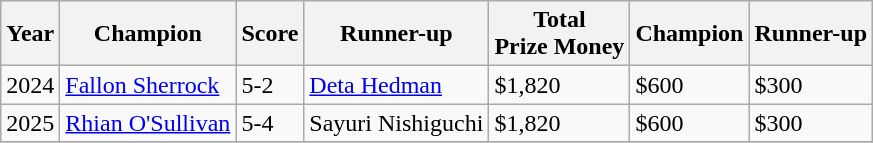<table class="wikitable">
<tr>
<th>Year</th>
<th>Champion</th>
<th>Score</th>
<th>Runner-up</th>
<th>Total<br>Prize Money</th>
<th>Champion</th>
<th>Runner-up</th>
</tr>
<tr>
<td>2024</td>
<td> <a href='#'>Fallon Sherrock</a></td>
<td>5-2</td>
<td> <a href='#'>Deta Hedman</a></td>
<td>$1,820</td>
<td>$600</td>
<td>$300</td>
</tr>
<tr>
<td>2025</td>
<td> <a href='#'>Rhian O'Sullivan</a></td>
<td>5-4</td>
<td> Sayuri Nishiguchi</td>
<td>$1,820</td>
<td>$600</td>
<td>$300</td>
</tr>
<tr>
</tr>
</table>
